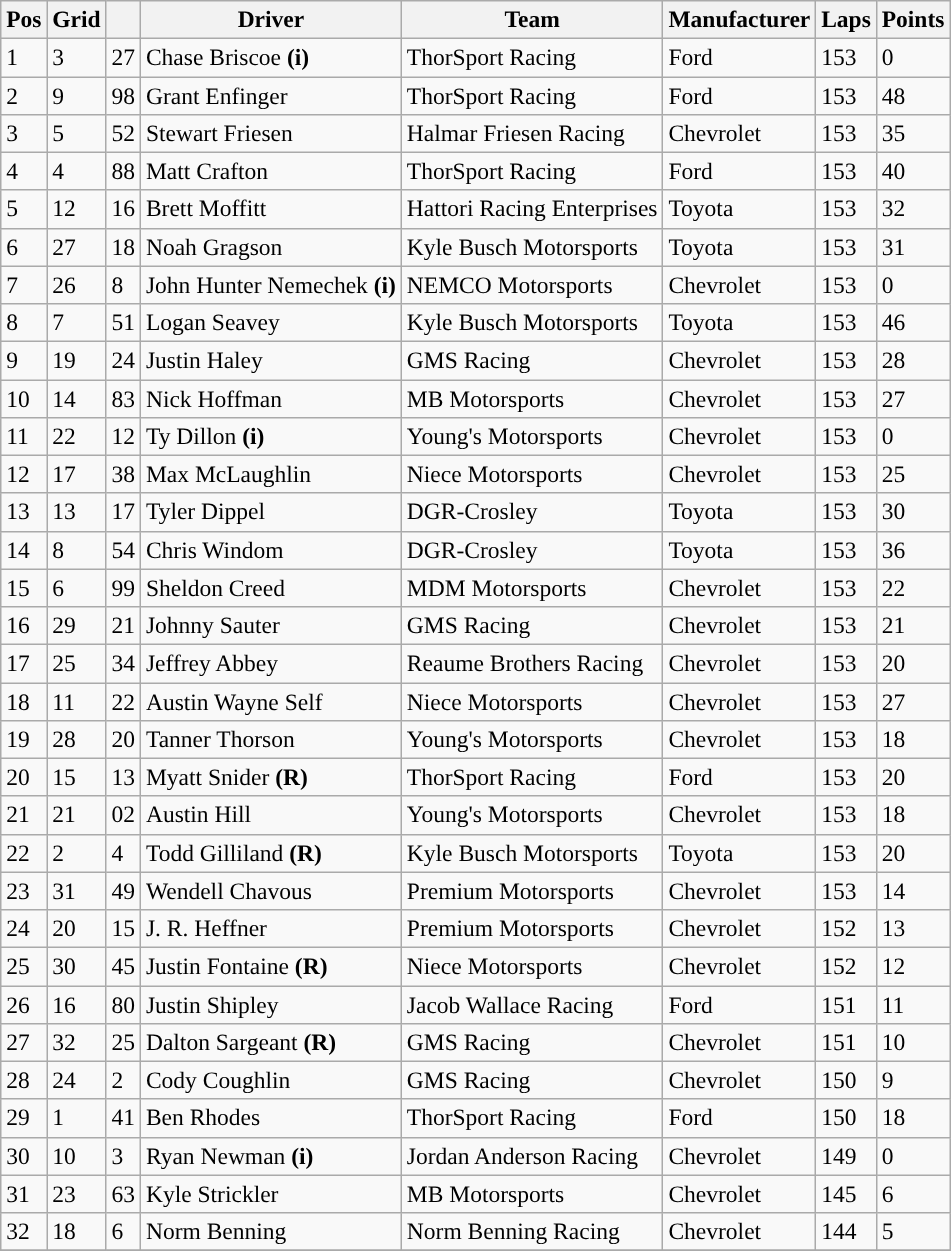<table class="wikitable" style="font-size:98%">
<tr>
<th>Pos</th>
<th>Grid</th>
<th></th>
<th>Driver</th>
<th>Team</th>
<th>Manufacturer</th>
<th>Laps</th>
<th>Points</th>
</tr>
<tr>
<td>1</td>
<td>3</td>
<td>27</td>
<td>Chase Briscoe <strong>(i)</strong></td>
<td>ThorSport Racing</td>
<td>Ford</td>
<td>153</td>
<td>0</td>
</tr>
<tr>
<td>2</td>
<td>9</td>
<td>98</td>
<td>Grant Enfinger</td>
<td>ThorSport Racing</td>
<td>Ford</td>
<td>153</td>
<td>48</td>
</tr>
<tr>
<td>3</td>
<td>5</td>
<td>52</td>
<td>Stewart Friesen</td>
<td>Halmar Friesen Racing</td>
<td>Chevrolet</td>
<td>153</td>
<td>35</td>
</tr>
<tr>
<td>4</td>
<td>4</td>
<td>88</td>
<td>Matt Crafton</td>
<td>ThorSport Racing</td>
<td>Ford</td>
<td>153</td>
<td>40</td>
</tr>
<tr>
<td>5</td>
<td>12</td>
<td>16</td>
<td>Brett Moffitt</td>
<td>Hattori Racing Enterprises</td>
<td>Toyota</td>
<td>153</td>
<td>32</td>
</tr>
<tr>
<td>6</td>
<td>27</td>
<td>18</td>
<td>Noah Gragson</td>
<td>Kyle Busch Motorsports</td>
<td>Toyota</td>
<td>153</td>
<td>31</td>
</tr>
<tr>
<td>7</td>
<td>26</td>
<td>8</td>
<td>John Hunter Nemechek <strong>(i)</strong></td>
<td>NEMCO Motorsports</td>
<td>Chevrolet</td>
<td>153</td>
<td>0</td>
</tr>
<tr>
<td>8</td>
<td>7</td>
<td>51</td>
<td>Logan Seavey</td>
<td>Kyle Busch Motorsports</td>
<td>Toyota</td>
<td>153</td>
<td>46</td>
</tr>
<tr>
<td>9</td>
<td>19</td>
<td>24</td>
<td>Justin Haley</td>
<td>GMS Racing</td>
<td>Chevrolet</td>
<td>153</td>
<td>28</td>
</tr>
<tr>
<td>10</td>
<td>14</td>
<td>83</td>
<td>Nick Hoffman</td>
<td>MB Motorsports</td>
<td>Chevrolet</td>
<td>153</td>
<td>27</td>
</tr>
<tr>
<td>11</td>
<td>22</td>
<td>12</td>
<td>Ty Dillon <strong>(i)</strong></td>
<td>Young's Motorsports</td>
<td>Chevrolet</td>
<td>153</td>
<td>0</td>
</tr>
<tr>
<td>12</td>
<td>17</td>
<td>38</td>
<td>Max McLaughlin</td>
<td>Niece Motorsports</td>
<td>Chevrolet</td>
<td>153</td>
<td>25</td>
</tr>
<tr>
<td>13</td>
<td>13</td>
<td>17</td>
<td>Tyler Dippel</td>
<td>DGR-Crosley</td>
<td>Toyota</td>
<td>153</td>
<td>30</td>
</tr>
<tr>
<td>14</td>
<td>8</td>
<td>54</td>
<td>Chris Windom</td>
<td>DGR-Crosley</td>
<td>Toyota</td>
<td>153</td>
<td>36</td>
</tr>
<tr>
<td>15</td>
<td>6</td>
<td>99</td>
<td>Sheldon Creed</td>
<td>MDM Motorsports</td>
<td>Chevrolet</td>
<td>153</td>
<td>22</td>
</tr>
<tr>
<td>16</td>
<td>29</td>
<td>21</td>
<td>Johnny Sauter</td>
<td>GMS Racing</td>
<td>Chevrolet</td>
<td>153</td>
<td>21</td>
</tr>
<tr>
<td>17</td>
<td>25</td>
<td>34</td>
<td>Jeffrey Abbey</td>
<td>Reaume Brothers Racing</td>
<td>Chevrolet</td>
<td>153</td>
<td>20</td>
</tr>
<tr>
<td>18</td>
<td>11</td>
<td>22</td>
<td>Austin Wayne Self</td>
<td>Niece Motorsports</td>
<td>Chevrolet</td>
<td>153</td>
<td>27</td>
</tr>
<tr>
<td>19</td>
<td>28</td>
<td>20</td>
<td>Tanner Thorson</td>
<td>Young's Motorsports</td>
<td>Chevrolet</td>
<td>153</td>
<td>18</td>
</tr>
<tr>
<td>20</td>
<td>15</td>
<td>13</td>
<td>Myatt Snider <strong>(R)</strong></td>
<td>ThorSport Racing</td>
<td>Ford</td>
<td>153</td>
<td>20</td>
</tr>
<tr>
<td>21</td>
<td>21</td>
<td>02</td>
<td>Austin Hill</td>
<td>Young's Motorsports</td>
<td>Chevrolet</td>
<td>153</td>
<td>18</td>
</tr>
<tr>
<td>22</td>
<td>2</td>
<td>4</td>
<td>Todd Gilliland <strong>(R)</strong></td>
<td>Kyle Busch Motorsports</td>
<td>Toyota</td>
<td>153</td>
<td>20</td>
</tr>
<tr>
<td>23</td>
<td>31</td>
<td>49</td>
<td>Wendell Chavous</td>
<td>Premium Motorsports</td>
<td>Chevrolet</td>
<td>153</td>
<td>14</td>
</tr>
<tr>
<td>24</td>
<td>20</td>
<td>15</td>
<td>J. R. Heffner</td>
<td>Premium Motorsports</td>
<td>Chevrolet</td>
<td>152</td>
<td>13</td>
</tr>
<tr>
<td>25</td>
<td>30</td>
<td>45</td>
<td>Justin Fontaine <strong>(R)</strong></td>
<td>Niece Motorsports</td>
<td>Chevrolet</td>
<td>152</td>
<td>12</td>
</tr>
<tr>
<td>26</td>
<td>16</td>
<td>80</td>
<td>Justin Shipley</td>
<td>Jacob Wallace Racing</td>
<td>Ford</td>
<td>151</td>
<td>11</td>
</tr>
<tr>
<td>27</td>
<td>32</td>
<td>25</td>
<td>Dalton Sargeant <strong>(R)</strong></td>
<td>GMS Racing</td>
<td>Chevrolet</td>
<td>151</td>
<td>10</td>
</tr>
<tr>
<td>28</td>
<td>24</td>
<td>2</td>
<td>Cody Coughlin</td>
<td>GMS Racing</td>
<td>Chevrolet</td>
<td>150</td>
<td>9</td>
</tr>
<tr>
<td>29</td>
<td>1</td>
<td>41</td>
<td>Ben Rhodes</td>
<td>ThorSport Racing</td>
<td>Ford</td>
<td>150</td>
<td>18</td>
</tr>
<tr>
<td>30</td>
<td>10</td>
<td>3</td>
<td>Ryan Newman <strong>(i)</strong></td>
<td>Jordan Anderson Racing</td>
<td>Chevrolet</td>
<td>149</td>
<td>0</td>
</tr>
<tr>
<td>31</td>
<td>23</td>
<td>63</td>
<td>Kyle Strickler</td>
<td>MB Motorsports</td>
<td>Chevrolet</td>
<td>145</td>
<td>6</td>
</tr>
<tr>
<td>32</td>
<td>18</td>
<td>6</td>
<td>Norm Benning</td>
<td>Norm Benning Racing</td>
<td>Chevrolet</td>
<td>144</td>
<td>5</td>
</tr>
<tr>
</tr>
</table>
